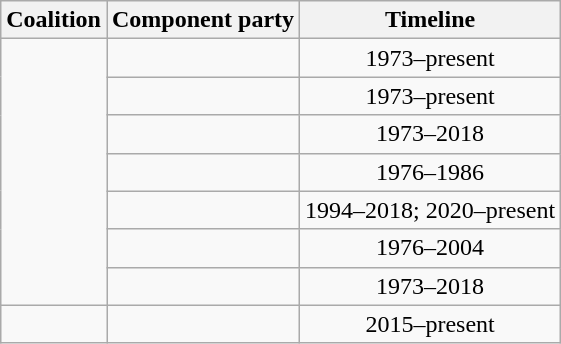<table class="wikitable">
<tr>
<th>Coalition</th>
<th>Component party</th>
<th>Timeline</th>
</tr>
<tr>
<td rowspan=7></td>
<td></td>
<td align=center>1973–present</td>
</tr>
<tr>
<td></td>
<td align=center>1973–present</td>
</tr>
<tr>
<td></td>
<td align=center>1973–2018</td>
</tr>
<tr>
<td></td>
<td align=center>1976–1986</td>
</tr>
<tr>
<td></td>
<td align=center>1994–2018; 2020–present</td>
</tr>
<tr>
<td></td>
<td align=center>1976–2004</td>
</tr>
<tr>
<td></td>
<td align=center>1973–2018</td>
</tr>
<tr>
<td></td>
<td></td>
<td align=center>2015–present</td>
</tr>
</table>
